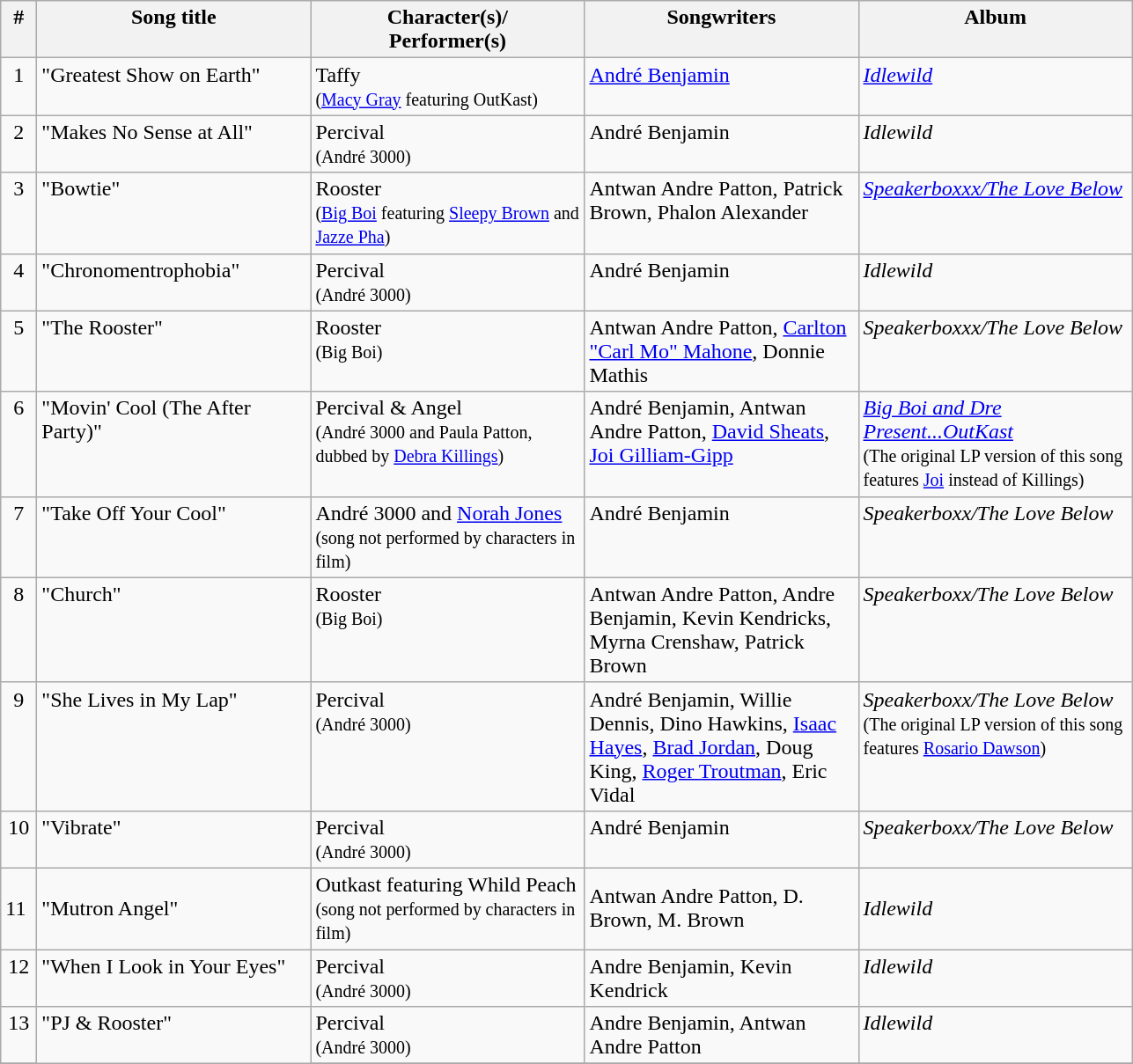<table class="wikitable">
<tr>
<th align="center" valign="top" width="20">#</th>
<th align="center" valign="top" width="200">Song title</th>
<th align="center" valign="top" width="200">Character(s)/<br>Performer(s)</th>
<th align="center" valign="top" width="200">Songwriters</th>
<th align="center" valign="top" width="200">Album</th>
</tr>
<tr>
<td align="center" valign="top">1</td>
<td align="left" valign="top">"Greatest Show on Earth"</td>
<td align="left" valign="top">Taffy<br> <small>(<a href='#'>Macy Gray</a> featuring OutKast)</small></td>
<td align="left" valign="top"><a href='#'>André Benjamin</a></td>
<td align="left" valign="top"><em><a href='#'>Idlewild</a></em></td>
</tr>
<tr>
<td align="center" valign="top">2</td>
<td align="left" valign="top">"Makes No Sense at All"</td>
<td align="left" valign="top">Percival<br> <small>(André 3000)</small></td>
<td align="left" valign="top">André Benjamin</td>
<td align="left" valign="top"><em>Idlewild</em></td>
</tr>
<tr>
<td align="center" valign="top">3</td>
<td align="left"" valign="top">"Bowtie"</td>
<td align="left" valign="top">Rooster<br> <small>(<a href='#'>Big Boi</a> featuring <a href='#'>Sleepy Brown</a> and <a href='#'>Jazze Pha</a>)</small></td>
<td align="left" valign="top">Antwan Andre Patton, Patrick Brown, Phalon Alexander</td>
<td align="left" valign="top"><em><a href='#'>Speakerboxxx/The Love Below</a></em></td>
</tr>
<tr>
<td align="center" valign="top">4</td>
<td align="left" valign="top">"Chronomentrophobia"</td>
<td align="left" valign="top">Percival<br> <small>(André 3000)</small></td>
<td align="left" valign="top">André Benjamin</td>
<td align="left" valign="top"><em>Idlewild</em></td>
</tr>
<tr>
<td align="center" valign="top">5</td>
<td align="left" valign="top">"The Rooster"</td>
<td align="left" valign="top">Rooster<br> <small>(Big Boi)</small></td>
<td align="left" valign="top">Antwan Andre Patton, <a href='#'>Carlton "Carl Mo" Mahone</a>, Donnie Mathis</td>
<td align="left" valign="top"><em>Speakerboxxx/The Love Below</em></td>
</tr>
<tr>
<td align="center" valign="top">6</td>
<td align="left" valign="top">"Movin' Cool (The After Party)"</td>
<td align="left" valign="top">Percival & Angel<br> <small>(André 3000 and Paula Patton, dubbed by <a href='#'>Debra Killings</a>)</small></td>
<td align="left" valign="top">André Benjamin, Antwan Andre Patton, <a href='#'>David Sheats</a>, <a href='#'>Joi Gilliam-Gipp</a></td>
<td align="left" valign="top"><em><a href='#'>Big Boi and Dre Present...OutKast</a></em> <br> <small>(The original LP version of this song features <a href='#'>Joi</a> instead of Killings)</small></td>
</tr>
<tr>
<td align="center" valign="top">7</td>
<td align="left" valign="top">"Take Off Your Cool"</td>
<td align="left" valign="top">André 3000 and <a href='#'>Norah Jones</a><br> <small>(song not performed by characters in film)</small></td>
<td align="left" valign="top">André Benjamin</td>
<td align="left" valign="top"><em>Speakerboxx/The Love Below</em></td>
</tr>
<tr>
<td align="center" valign="top">8</td>
<td align="left" valign="top">"Church"</td>
<td align="left" valign="top">Rooster<br> <small>(Big Boi)</small></td>
<td align="left" valign="top">Antwan Andre Patton, Andre Benjamin, Kevin Kendricks, Myrna Crenshaw, Patrick Brown</td>
<td align="left" valign="top"><em>Speakerboxx/The Love Below</em></td>
</tr>
<tr>
<td align="center" valign="top">9</td>
<td align="left" valign="top">"She Lives in My Lap"</td>
<td align="left" valign="top">Percival<br> <small>(André 3000)</small></td>
<td align="left" valign="top">André Benjamin, Willie Dennis, Dino Hawkins, <a href='#'>Isaac Hayes</a>, <a href='#'>Brad Jordan</a>, Doug King, <a href='#'>Roger Troutman</a>, Eric Vidal</td>
<td align="left" valign="top"><em>Speakerboxx/The Love Below</em> <br> <small>(The original LP version of this song features <a href='#'>Rosario Dawson</a>)</small></td>
</tr>
<tr>
<td align="center" valign="top">10</td>
<td align="left" valign="top">"Vibrate"</td>
<td align="left" valign="top">Percival<br> <small>(André 3000)</small></td>
<td align="left" valign="top">André Benjamin</td>
<td align="left" valign="top"><em>Speakerboxx/The Love Below</em></td>
</tr>
<tr>
<td>11</td>
<td>"Mutron Angel"</td>
<td>Outkast featuring Whild Peach <small>(song not performed by characters in film)</small></td>
<td>Antwan Andre Patton, D. Brown, M. Brown</td>
<td><em>Idlewild</em></td>
</tr>
<tr>
<td align="center" valign="top">12</td>
<td align="left" valign="top">"When I Look in Your Eyes"</td>
<td align="left" valign="top">Percival<br> <small>(André 3000)</small></td>
<td align="left" valign="top">Andre Benjamin, Kevin Kendrick</td>
<td align="left" valign="top"><em>Idlewild</em></td>
</tr>
<tr>
<td align="center" valign="top">13</td>
<td align="left" valign="top" rowspan="5">"PJ & Rooster"</td>
<td align="left" valign="top">Percival<br> <small>(André 3000)</small></td>
<td align="left" valign="top">Andre Benjamin, Antwan Andre Patton</td>
<td align="left" valign="top"><em>Idlewild</em></td>
</tr>
<tr>
</tr>
</table>
